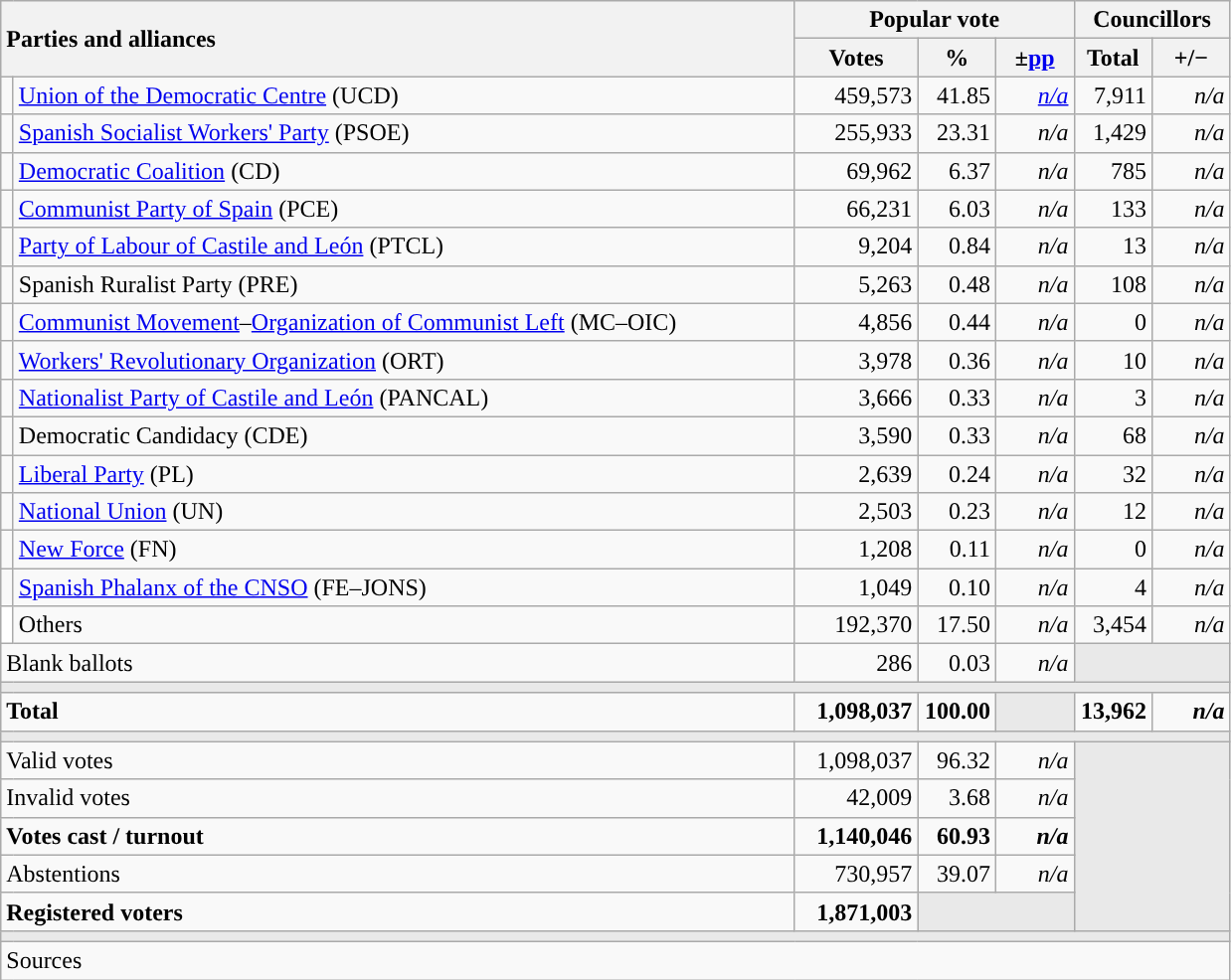<table class="wikitable" style="text-align:right;">
<tr>
<th style="text-align:left;" rowspan="2" colspan="2" width="525">Parties and alliances</th>
<th colspan="3">Popular vote</th>
<th colspan="2">Councillors</th>
</tr>
<tr>
<th width="75">Votes</th>
<th width="45">%</th>
<th width="45">±<a href='#'>pp</a></th>
<th width="45">Total</th>
<th width="45">+/−</th>
</tr>
<tr>
<td style="color:inherit;background:"></td>
<td align="left"><a href='#'>Union of the Democratic Centre</a> (UCD)</td>
<td>459,573</td>
<td>41.85</td>
<td><em><a href='#'>n/a</a></em></td>
<td>7,911</td>
<td><em>n/a</em></td>
</tr>
<tr>
<td width="1" style="color:inherit;background:"></td>
<td align="left"><a href='#'>Spanish Socialist Workers' Party</a> (PSOE)</td>
<td>255,933</td>
<td>23.31</td>
<td><em>n/a</em></td>
<td>1,429</td>
<td><em>n/a</em></td>
</tr>
<tr>
<td style="color:inherit;background:"></td>
<td align="left"><a href='#'>Democratic Coalition</a> (CD)</td>
<td>69,962</td>
<td>6.37</td>
<td><em>n/a</em></td>
<td>785</td>
<td><em>n/a</em></td>
</tr>
<tr>
<td style="color:inherit;background:"></td>
<td align="left"><a href='#'>Communist Party of Spain</a> (PCE)</td>
<td>66,231</td>
<td>6.03</td>
<td><em>n/a</em></td>
<td>133</td>
<td><em>n/a</em></td>
</tr>
<tr>
<td style="color:inherit;background:"></td>
<td align="left"><a href='#'>Party of Labour of Castile and León</a> (PTCL)</td>
<td>9,204</td>
<td>0.84</td>
<td><em>n/a</em></td>
<td>13</td>
<td><em>n/a</em></td>
</tr>
<tr>
<td style="color:inherit;background:"></td>
<td align="left">Spanish Ruralist Party (PRE)</td>
<td>5,263</td>
<td>0.48</td>
<td><em>n/a</em></td>
<td>108</td>
<td><em>n/a</em></td>
</tr>
<tr>
<td style="color:inherit;background:"></td>
<td align="left"><a href='#'>Communist Movement</a>–<a href='#'>Organization of Communist Left</a> (MC–OIC)</td>
<td>4,856</td>
<td>0.44</td>
<td><em>n/a</em></td>
<td>0</td>
<td><em>n/a</em></td>
</tr>
<tr>
<td style="color:inherit;background:"></td>
<td align="left"><a href='#'>Workers' Revolutionary Organization</a> (ORT)</td>
<td>3,978</td>
<td>0.36</td>
<td><em>n/a</em></td>
<td>10</td>
<td><em>n/a</em></td>
</tr>
<tr>
<td style="color:inherit;background:"></td>
<td align="left"><a href='#'>Nationalist Party of Castile and León</a> (PANCAL)</td>
<td>3,666</td>
<td>0.33</td>
<td><em>n/a</em></td>
<td>3</td>
<td><em>n/a</em></td>
</tr>
<tr>
<td style="color:inherit;background:"></td>
<td align="left">Democratic Candidacy (CDE)</td>
<td>3,590</td>
<td>0.33</td>
<td><em>n/a</em></td>
<td>68</td>
<td><em>n/a</em></td>
</tr>
<tr>
<td style="color:inherit;background:"></td>
<td align="left"><a href='#'>Liberal Party</a> (PL)</td>
<td>2,639</td>
<td>0.24</td>
<td><em>n/a</em></td>
<td>32</td>
<td><em>n/a</em></td>
</tr>
<tr>
<td style="color:inherit;background:"></td>
<td align="left"><a href='#'>National Union</a> (UN)</td>
<td>2,503</td>
<td>0.23</td>
<td><em>n/a</em></td>
<td>12</td>
<td><em>n/a</em></td>
</tr>
<tr>
<td style="color:inherit;background:"></td>
<td align="left"><a href='#'>New Force</a> (FN)</td>
<td>1,208</td>
<td>0.11</td>
<td><em>n/a</em></td>
<td>0</td>
<td><em>n/a</em></td>
</tr>
<tr>
<td style="color:inherit;background:"></td>
<td align="left"><a href='#'>Spanish Phalanx of the CNSO</a> (FE–JONS)</td>
<td>1,049</td>
<td>0.10</td>
<td><em>n/a</em></td>
<td>4</td>
<td><em>n/a</em></td>
</tr>
<tr>
<td bgcolor="white"></td>
<td align="left">Others</td>
<td>192,370</td>
<td>17.50</td>
<td><em>n/a</em></td>
<td>3,454</td>
<td><em>n/a</em></td>
</tr>
<tr>
<td align="left" colspan="2">Blank ballots</td>
<td>286</td>
<td>0.03</td>
<td><em>n/a</em></td>
<td bgcolor="#E9E9E9" colspan="2"></td>
</tr>
<tr>
<td colspan="7" bgcolor="#E9E9E9"></td>
</tr>
<tr style="font-weight:bold;">
<td align="left" colspan="2">Total</td>
<td>1,098,037</td>
<td>100.00</td>
<td bgcolor="#E9E9E9"></td>
<td>13,962</td>
<td><em>n/a</em></td>
</tr>
<tr>
<td colspan="7" bgcolor="#E9E9E9"></td>
</tr>
<tr>
<td align="left" colspan="2">Valid votes</td>
<td>1,098,037</td>
<td>96.32</td>
<td><em>n/a</em></td>
<td bgcolor="#E9E9E9" colspan="2" rowspan="5"></td>
</tr>
<tr>
<td align="left" colspan="2">Invalid votes</td>
<td>42,009</td>
<td>3.68</td>
<td><em>n/a</em></td>
</tr>
<tr style="font-weight:bold;">
<td align="left" colspan="2">Votes cast / turnout</td>
<td>1,140,046</td>
<td>60.93</td>
<td><em>n/a</em></td>
</tr>
<tr>
<td align="left" colspan="2">Abstentions</td>
<td>730,957</td>
<td>39.07</td>
<td><em>n/a</em></td>
</tr>
<tr style="font-weight:bold;">
<td align="left" colspan="2">Registered voters</td>
<td>1,871,003</td>
<td bgcolor="#E9E9E9" colspan="2"></td>
</tr>
<tr>
<td colspan="7" bgcolor="#E9E9E9"></td>
</tr>
<tr>
<td align="left" colspan="7">Sources</td>
</tr>
</table>
